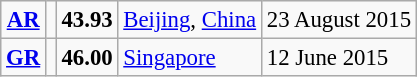<table class="wikitable" style="font-size:95%; position:relative;">
<tr>
<td align=center><strong><a href='#'>AR</a></strong></td>
<td></td>
<td><strong>43.93</strong></td>
<td><a href='#'>Beijing</a>, <a href='#'>China</a></td>
<td>23 August 2015</td>
</tr>
<tr>
<td align=center><strong><a href='#'>GR</a></strong></td>
<td></td>
<td><strong>46.00</strong></td>
<td><a href='#'>Singapore</a></td>
<td>12 June 2015</td>
</tr>
</table>
